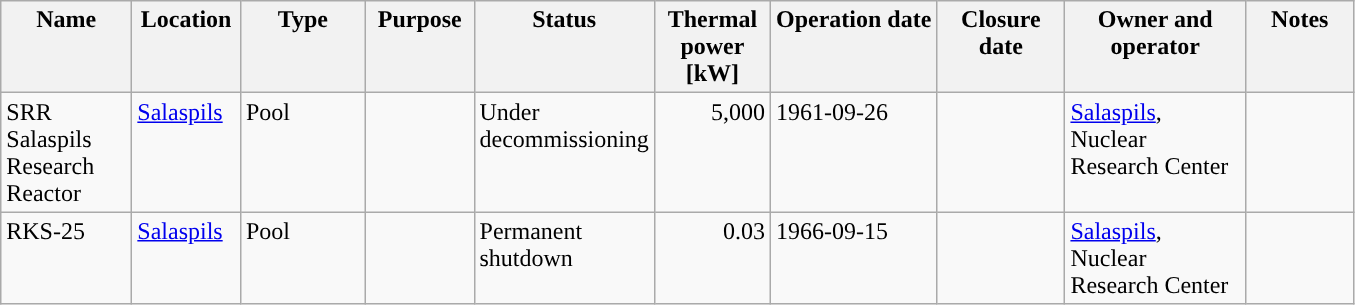<table class="wikitable" >
<tr valign="top">
<th width="80">Name</th>
<th width="65">Location</th>
<th width="76">Type</th>
<th width="65">Purpose</th>
<th width="91">Status</th>
<th width="70“">Thermal power [kW]</th>
<th width=„67“>Operation date</th>
<th width="78“">Closure date</th>
<th width="113“">Owner and operator</th>
<th width="65">Notes</th>
</tr>
<tr valign="top">
<td>SRR Salaspils Research Reactor</td>
<td><a href='#'>Salaspils</a></td>
<td>Pool</td>
<td></td>
<td>Under decommissioning</td>
<td align="right">5,000</td>
<td>1961-09-26</td>
<td></td>
<td><a href='#'>Salaspils</a>, Nuclear Research Center</td>
<td></td>
</tr>
<tr valign="top">
<td>RKS-25</td>
<td><a href='#'>Salaspils</a></td>
<td>Pool</td>
<td></td>
<td>Permanent shutdown</td>
<td align="right">0.03</td>
<td>1966-09-15</td>
<td></td>
<td><a href='#'>Salaspils</a>, Nuclear Research Center</td>
<td></td>
</tr>
</table>
